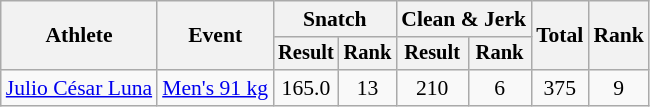<table class="wikitable" style="font-size:90%">
<tr>
<th rowspan="2">Athlete</th>
<th rowspan="2">Event</th>
<th colspan="2">Snatch</th>
<th colspan="2">Clean & Jerk</th>
<th rowspan="2">Total</th>
<th rowspan="2">Rank</th>
</tr>
<tr style="font-size:95%">
<th>Result</th>
<th>Rank</th>
<th>Result</th>
<th>Rank</th>
</tr>
<tr align=center>
<td align=left><a href='#'>Julio César Luna</a></td>
<td align=left><a href='#'>Men's 91 kg</a></td>
<td>165.0</td>
<td>13</td>
<td>210</td>
<td>6</td>
<td>375</td>
<td>9</td>
</tr>
</table>
